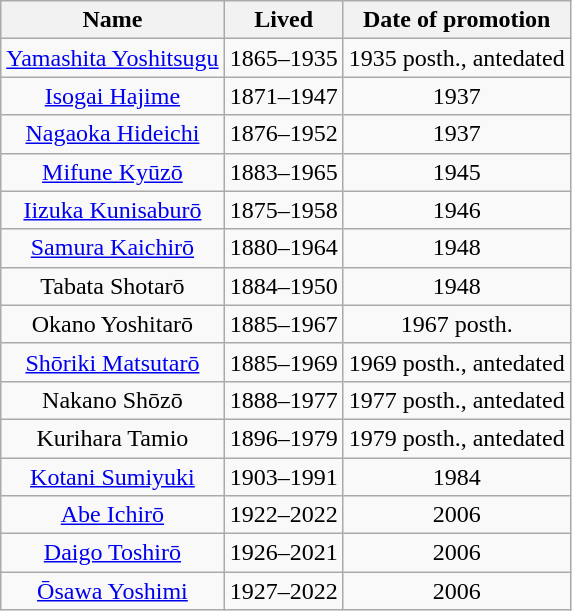<table class="wikitable" style="float:center; text-align:center;">
<tr>
<th>Name</th>
<th>Lived</th>
<th>Date of promotion</th>
</tr>
<tr>
<td><a href='#'>Yamashita Yoshitsugu</a></td>
<td>1865–1935</td>
<td>1935 posth., antedated</td>
</tr>
<tr>
<td><a href='#'>Isogai Hajime</a></td>
<td>1871–1947</td>
<td>1937</td>
</tr>
<tr>
<td><a href='#'>Nagaoka Hideichi</a></td>
<td>1876–1952</td>
<td>1937</td>
</tr>
<tr>
<td><a href='#'>Mifune Kyūzō</a></td>
<td>1883–1965</td>
<td>1945</td>
</tr>
<tr>
<td><a href='#'>Iizuka Kunisaburō</a></td>
<td>1875–1958</td>
<td>1946</td>
</tr>
<tr>
<td><a href='#'>Samura Kaichirō</a></td>
<td>1880–1964</td>
<td>1948</td>
</tr>
<tr>
<td>Tabata Shotarō</td>
<td>1884–1950</td>
<td>1948</td>
</tr>
<tr>
<td>Okano Yoshitarō</td>
<td>1885–1967</td>
<td>1967 posth.</td>
</tr>
<tr>
<td><a href='#'>Shōriki Matsutarō</a></td>
<td>1885–1969</td>
<td>1969 posth., antedated</td>
</tr>
<tr>
<td>Nakano Shōzō</td>
<td>1888–1977</td>
<td>1977 posth., antedated</td>
</tr>
<tr>
<td>Kurihara Tamio</td>
<td>1896–1979</td>
<td>1979 posth., antedated</td>
</tr>
<tr>
<td><a href='#'>Kotani Sumiyuki</a></td>
<td>1903–1991</td>
<td>1984</td>
</tr>
<tr>
<td><a href='#'>Abe Ichirō</a></td>
<td>1922–2022</td>
<td>2006</td>
</tr>
<tr>
<td><a href='#'>Daigo Toshirō</a></td>
<td>1926–2021</td>
<td>2006</td>
</tr>
<tr>
<td><a href='#'>Ōsawa Yoshimi</a></td>
<td>1927–2022</td>
<td>2006</td>
</tr>
</table>
